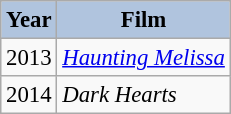<table class="wikitable" style="font-size:95%;">
<tr>
<th style="background:#B0C4DE;">Year</th>
<th style="background:#B0C4DE;">Film</th>
</tr>
<tr>
<td>2013</td>
<td><em><a href='#'>Haunting Melissa</a></em></td>
</tr>
<tr>
<td>2014</td>
<td><em>Dark Hearts</em></td>
</tr>
</table>
